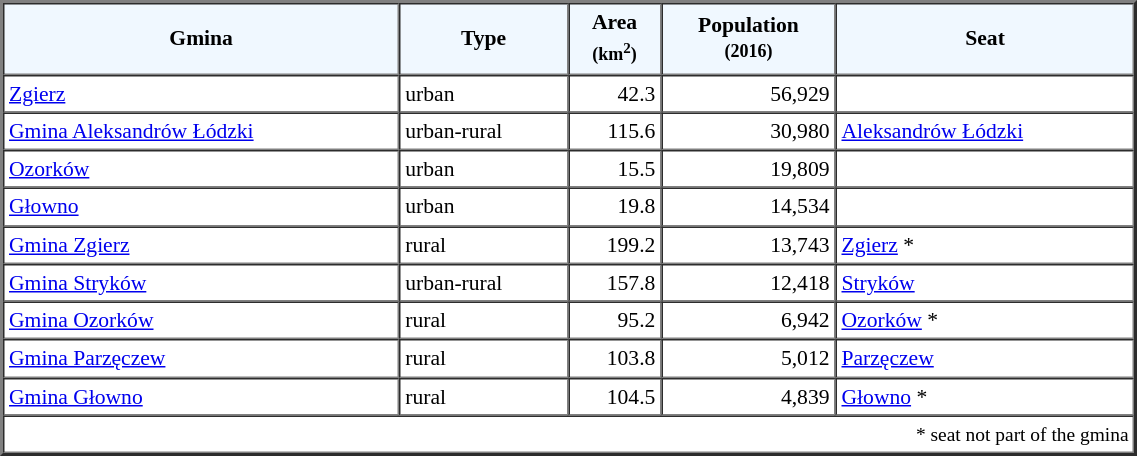<table width="60%" border="2" cellpadding="3" cellspacing="0" style="font-size:90%;line-height:120%;">
<tr bgcolor="F0F8FF">
<td style="text-align:center;"><strong>Gmina</strong></td>
<td style="text-align:center;"><strong>Type</strong></td>
<td style="text-align:center;"><strong>Area<br><small>(km<sup>2</sup>)</small></strong></td>
<td style="text-align:center;"><strong>Population<br><small>(2016)</small></strong></td>
<td style="text-align:center;"><strong>Seat</strong></td>
</tr>
<tr>
<td><a href='#'>Zgierz</a></td>
<td>urban</td>
<td style="text-align:right;">42.3</td>
<td style="text-align:right;">56,929</td>
<td> </td>
</tr>
<tr>
<td><a href='#'>Gmina Aleksandrów Łódzki</a></td>
<td>urban-rural</td>
<td style="text-align:right;">115.6</td>
<td style="text-align:right;">30,980</td>
<td><a href='#'>Aleksandrów Łódzki</a></td>
</tr>
<tr>
<td><a href='#'>Ozorków</a></td>
<td>urban</td>
<td style="text-align:right;">15.5</td>
<td style="text-align:right;">19,809</td>
<td> </td>
</tr>
<tr>
<td><a href='#'>Głowno</a></td>
<td>urban</td>
<td style="text-align:right;">19.8</td>
<td style="text-align:right;">14,534</td>
<td> </td>
</tr>
<tr>
<td><a href='#'>Gmina Zgierz</a></td>
<td>rural</td>
<td style="text-align:right;">199.2</td>
<td style="text-align:right;">13,743</td>
<td><a href='#'>Zgierz</a> *</td>
</tr>
<tr>
<td><a href='#'>Gmina Stryków</a></td>
<td>urban-rural</td>
<td style="text-align:right;">157.8</td>
<td style="text-align:right;">12,418</td>
<td><a href='#'>Stryków</a></td>
</tr>
<tr>
<td><a href='#'>Gmina Ozorków</a></td>
<td>rural</td>
<td style="text-align:right;">95.2</td>
<td style="text-align:right;">6,942</td>
<td><a href='#'>Ozorków</a> *</td>
</tr>
<tr>
<td><a href='#'>Gmina Parzęczew</a></td>
<td>rural</td>
<td style="text-align:right;">103.8</td>
<td style="text-align:right;">5,012</td>
<td><a href='#'>Parzęczew</a></td>
</tr>
<tr>
<td><a href='#'>Gmina Głowno</a></td>
<td>rural</td>
<td style="text-align:right;">104.5</td>
<td style="text-align:right;">4,839</td>
<td><a href='#'>Głowno</a> *</td>
</tr>
<tr>
<td colspan=5 style="text-align:right;font-size:90%">* seat not part of the gmina</td>
</tr>
<tr>
</tr>
</table>
